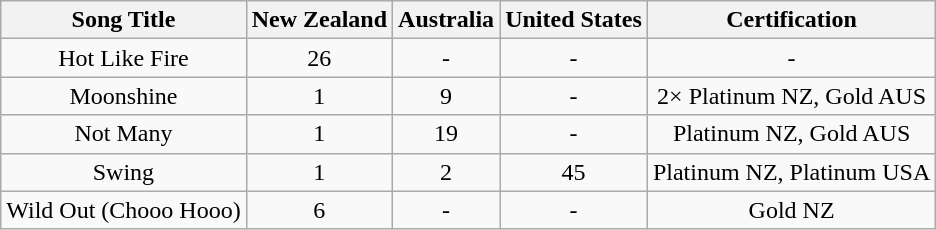<table class="wikitable">
<tr>
<th align="left">Song Title</th>
<th align="left">New Zealand</th>
<th align="left">Australia</th>
<th align="left">United States</th>
<th align="left">Certification</th>
</tr>
<tr style="text-align:center;">
<td>Hot Like Fire</td>
<td>26</td>
<td>-</td>
<td>-</td>
<td>-</td>
</tr>
<tr style="text-align:center;">
<td>Moonshine</td>
<td>1</td>
<td>9</td>
<td>-</td>
<td>2× Platinum NZ, Gold AUS </td>
</tr>
<tr style="text-align:center;">
<td>Not Many</td>
<td>1</td>
<td>19</td>
<td>-</td>
<td>Platinum NZ, Gold AUS</td>
</tr>
<tr style="text-align:center;">
<td>Swing</td>
<td>1</td>
<td>2</td>
<td>45</td>
<td>Platinum NZ, Platinum USA</td>
</tr>
<tr>
<td align="left">Wild Out (Chooo Hooo)</td>
<td style="text-align:center;">6</td>
<td style="text-align:center;">-</td>
<td style="text-align:center;">-</td>
<td style="text-align:center;">Gold NZ</td>
</tr>
</table>
